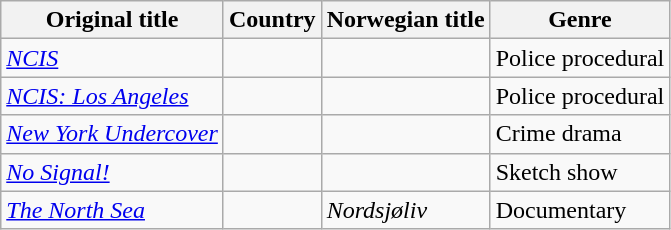<table class="wikitable">
<tr>
<th>Original title</th>
<th>Country</th>
<th>Norwegian title</th>
<th>Genre</th>
</tr>
<tr>
<td><em><a href='#'>NCIS</a></em></td>
<td></td>
<td></td>
<td>Police procedural</td>
</tr>
<tr>
<td><em><a href='#'>NCIS: Los Angeles</a></em></td>
<td></td>
<td></td>
<td>Police procedural</td>
</tr>
<tr>
<td><em><a href='#'>New York Undercover</a></em></td>
<td></td>
<td></td>
<td>Crime drama</td>
</tr>
<tr>
<td><em><a href='#'>No Signal!</a></em></td>
<td></td>
<td></td>
<td>Sketch show</td>
</tr>
<tr>
<td><em><a href='#'>The North Sea</a></em></td>
<td></td>
<td><em>Nordsjøliv</em></td>
<td>Documentary</td>
</tr>
</table>
